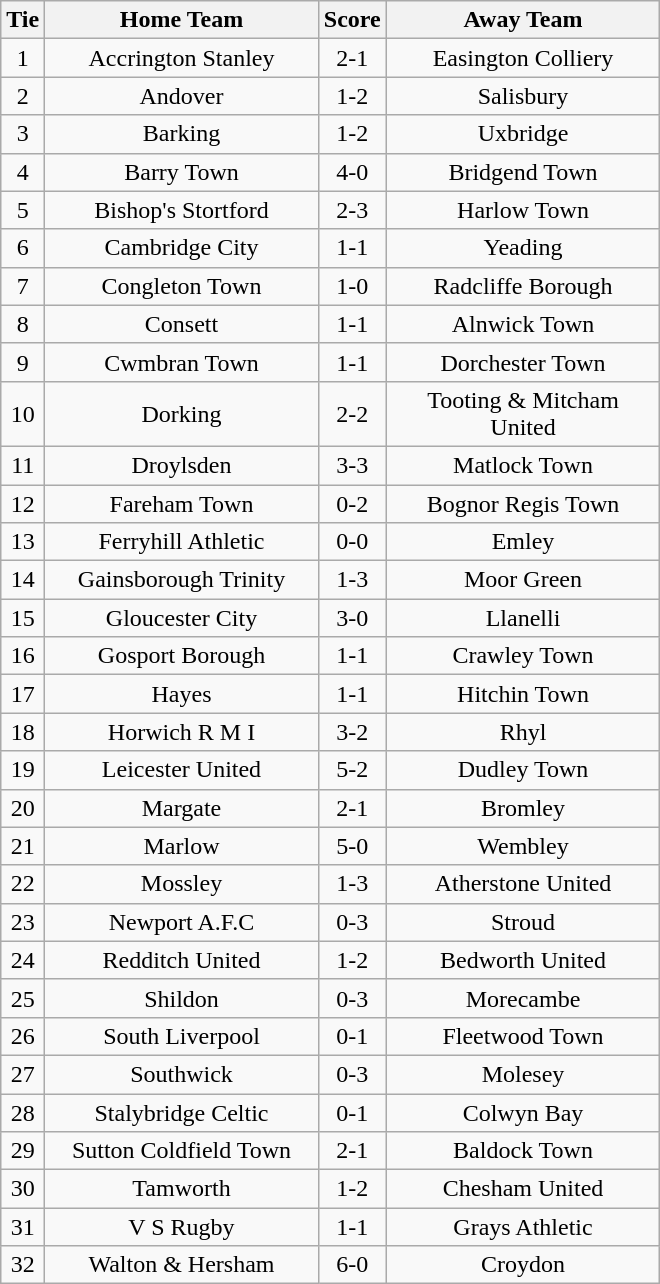<table class="wikitable" style="text-align:center;">
<tr>
<th width=20>Tie</th>
<th width=175>Home Team</th>
<th width=20>Score</th>
<th width=175>Away Team</th>
</tr>
<tr>
<td>1</td>
<td>Accrington Stanley</td>
<td>2-1</td>
<td>Easington Colliery</td>
</tr>
<tr>
<td>2</td>
<td>Andover</td>
<td>1-2</td>
<td>Salisbury</td>
</tr>
<tr>
<td>3</td>
<td>Barking</td>
<td>1-2</td>
<td>Uxbridge</td>
</tr>
<tr>
<td>4</td>
<td>Barry Town</td>
<td>4-0</td>
<td>Bridgend Town</td>
</tr>
<tr>
<td>5</td>
<td>Bishop's Stortford</td>
<td>2-3</td>
<td>Harlow Town</td>
</tr>
<tr>
<td>6</td>
<td>Cambridge City</td>
<td>1-1</td>
<td>Yeading</td>
</tr>
<tr>
<td>7</td>
<td>Congleton Town</td>
<td>1-0</td>
<td>Radcliffe Borough</td>
</tr>
<tr>
<td>8</td>
<td>Consett</td>
<td>1-1</td>
<td>Alnwick Town</td>
</tr>
<tr>
<td>9</td>
<td>Cwmbran Town</td>
<td>1-1</td>
<td>Dorchester Town</td>
</tr>
<tr>
<td>10</td>
<td>Dorking</td>
<td>2-2</td>
<td>Tooting & Mitcham United</td>
</tr>
<tr>
<td>11</td>
<td>Droylsden</td>
<td>3-3</td>
<td>Matlock Town</td>
</tr>
<tr>
<td>12</td>
<td>Fareham Town</td>
<td>0-2</td>
<td>Bognor Regis Town</td>
</tr>
<tr>
<td>13</td>
<td>Ferryhill Athletic</td>
<td>0-0</td>
<td>Emley</td>
</tr>
<tr>
<td>14</td>
<td>Gainsborough Trinity</td>
<td>1-3</td>
<td>Moor Green</td>
</tr>
<tr>
<td>15</td>
<td>Gloucester City</td>
<td>3-0</td>
<td>Llanelli</td>
</tr>
<tr>
<td>16</td>
<td>Gosport Borough</td>
<td>1-1</td>
<td>Crawley Town</td>
</tr>
<tr>
<td>17</td>
<td>Hayes</td>
<td>1-1</td>
<td>Hitchin Town</td>
</tr>
<tr>
<td>18</td>
<td>Horwich R M I</td>
<td>3-2</td>
<td>Rhyl</td>
</tr>
<tr>
<td>19</td>
<td>Leicester United</td>
<td>5-2</td>
<td>Dudley Town</td>
</tr>
<tr>
<td>20</td>
<td>Margate</td>
<td>2-1</td>
<td>Bromley</td>
</tr>
<tr>
<td>21</td>
<td>Marlow</td>
<td>5-0</td>
<td>Wembley</td>
</tr>
<tr>
<td>22</td>
<td>Mossley</td>
<td>1-3</td>
<td>Atherstone United</td>
</tr>
<tr>
<td>23</td>
<td>Newport A.F.C</td>
<td>0-3</td>
<td>Stroud</td>
</tr>
<tr>
<td>24</td>
<td>Redditch United</td>
<td>1-2</td>
<td>Bedworth United</td>
</tr>
<tr>
<td>25</td>
<td>Shildon</td>
<td>0-3</td>
<td>Morecambe</td>
</tr>
<tr>
<td>26</td>
<td>South Liverpool</td>
<td>0-1</td>
<td>Fleetwood Town</td>
</tr>
<tr>
<td>27</td>
<td>Southwick</td>
<td>0-3</td>
<td>Molesey</td>
</tr>
<tr>
<td>28</td>
<td>Stalybridge Celtic</td>
<td>0-1</td>
<td>Colwyn Bay</td>
</tr>
<tr>
<td>29</td>
<td>Sutton Coldfield Town</td>
<td>2-1</td>
<td>Baldock Town</td>
</tr>
<tr>
<td>30</td>
<td>Tamworth</td>
<td>1-2</td>
<td>Chesham United</td>
</tr>
<tr>
<td>31</td>
<td>V S Rugby</td>
<td>1-1</td>
<td>Grays Athletic</td>
</tr>
<tr>
<td>32</td>
<td>Walton & Hersham</td>
<td>6-0</td>
<td>Croydon</td>
</tr>
</table>
